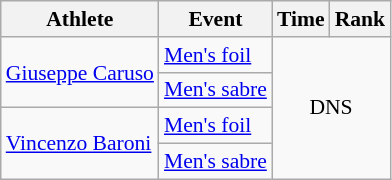<table class="wikitable" style="font-size:90%">
<tr>
<th>Athlete</th>
<th>Event</th>
<th>Time</th>
<th>Rank</th>
</tr>
<tr>
<td rowspan="2"><a href='#'>Giuseppe Caruso</a></td>
<td><a href='#'>Men's foil</a></td>
<td colspan="2" rowspan="4" align="center">DNS</td>
</tr>
<tr>
<td><a href='#'>Men's sabre</a></td>
</tr>
<tr>
<td rowspan="2"><a href='#'>Vincenzo Baroni</a></td>
<td><a href='#'>Men's foil</a></td>
</tr>
<tr>
<td><a href='#'>Men's sabre</a></td>
</tr>
</table>
